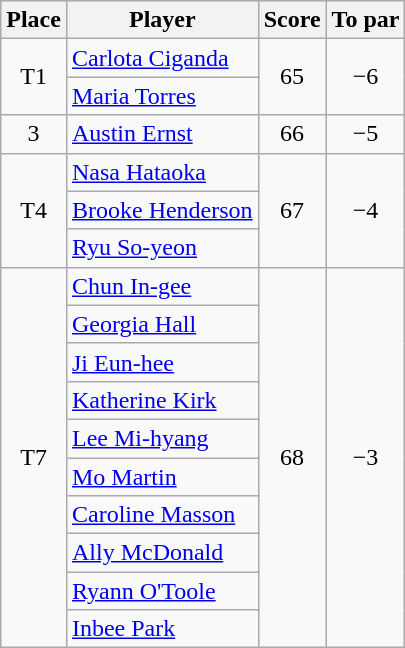<table class="wikitable">
<tr>
<th>Place</th>
<th>Player</th>
<th>Score</th>
<th>To par</th>
</tr>
<tr>
<td align=center rowspan=2>T1</td>
<td> <a href='#'>Carlota Ciganda</a></td>
<td align=center rowspan=2>65</td>
<td align=center rowspan=2>−6</td>
</tr>
<tr>
<td> <a href='#'>Maria Torres</a></td>
</tr>
<tr>
<td align=center>3</td>
<td> <a href='#'>Austin Ernst</a></td>
<td align=center>66</td>
<td align=center>−5</td>
</tr>
<tr>
<td align=center rowspan=3>T4</td>
<td> <a href='#'>Nasa Hataoka</a></td>
<td align=center rowspan=3>67</td>
<td align=center rowspan=3>−4</td>
</tr>
<tr>
<td> <a href='#'>Brooke Henderson</a></td>
</tr>
<tr>
<td> <a href='#'>Ryu So-yeon</a></td>
</tr>
<tr>
<td align=center rowspan=10>T7</td>
<td> <a href='#'>Chun In-gee</a></td>
<td align=center rowspan=10>68</td>
<td align=center rowspan=10>−3</td>
</tr>
<tr>
<td> <a href='#'>Georgia Hall</a></td>
</tr>
<tr>
<td> <a href='#'>Ji Eun-hee</a></td>
</tr>
<tr>
<td> <a href='#'>Katherine Kirk</a></td>
</tr>
<tr>
<td> <a href='#'>Lee Mi-hyang</a></td>
</tr>
<tr>
<td> <a href='#'>Mo Martin</a></td>
</tr>
<tr>
<td> <a href='#'>Caroline Masson</a></td>
</tr>
<tr>
<td> <a href='#'>Ally McDonald</a></td>
</tr>
<tr>
<td> <a href='#'>Ryann O'Toole</a></td>
</tr>
<tr>
<td> <a href='#'>Inbee Park</a></td>
</tr>
</table>
